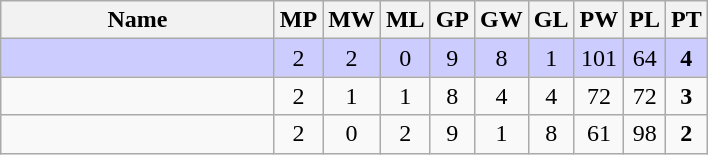<table class=wikitable style="text-align:center">
<tr>
<th width=175>Name</th>
<th width=20>MP</th>
<th width=20>MW</th>
<th width=20>ML</th>
<th width=20>GP</th>
<th width=20>GW</th>
<th width=20>GL</th>
<th width=20>PW</th>
<th width=20>PL</th>
<th width=20>PT</th>
</tr>
<tr style="background-color:#ccccff;">
<td style="text-align:left;"><strong></strong></td>
<td>2</td>
<td>2</td>
<td>0</td>
<td>9</td>
<td>8</td>
<td>1</td>
<td>101</td>
<td>64</td>
<td><strong>4</strong></td>
</tr>
<tr>
<td style="text-align:left;"></td>
<td>2</td>
<td>1</td>
<td>1</td>
<td>8</td>
<td>4</td>
<td>4</td>
<td>72</td>
<td>72</td>
<td><strong>3</strong></td>
</tr>
<tr>
<td style="text-align:left;"></td>
<td>2</td>
<td>0</td>
<td>2</td>
<td>9</td>
<td>1</td>
<td>8</td>
<td>61</td>
<td>98</td>
<td><strong>2</strong></td>
</tr>
</table>
